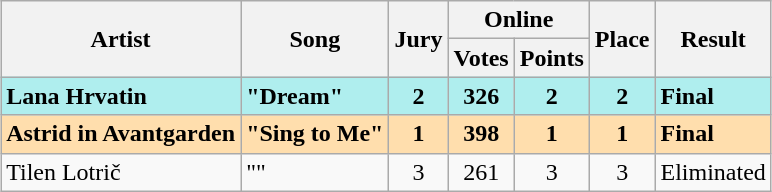<table class="sortable wikitable" style="margin: 1em auto 1em auto; text-align:center">
<tr>
<th scope="col" rowspan="2">Artist</th>
<th scope="col" rowspan="2">Song</th>
<th scope="col" rowspan="2">Jury</th>
<th scope="col" colspan="2">Online</th>
<th scope="col" rowspan="2">Place</th>
<th scope="col" rowspan="2">Result</th>
</tr>
<tr>
<th>Votes</th>
<th>Points</th>
</tr>
<tr style="font-weight:bold; background:paleturquoise;">
<td align="left">Lana Hrvatin</td>
<td align="left">"Dream"</td>
<td>2</td>
<td>326</td>
<td>2</td>
<td>2</td>
<td align="left">Final</td>
</tr>
<tr style="font-weight:bold; background:navajowhite;">
<td align="left">Astrid in Avantgarden</td>
<td align="left">"Sing to Me"</td>
<td>1</td>
<td>398</td>
<td>1</td>
<td>1</td>
<td align="left">Final</td>
</tr>
<tr>
<td align="left">Tilen Lotrič</td>
<td align="left">""</td>
<td>3</td>
<td>261</td>
<td>3</td>
<td>3</td>
<td align="left">Eliminated</td>
</tr>
</table>
